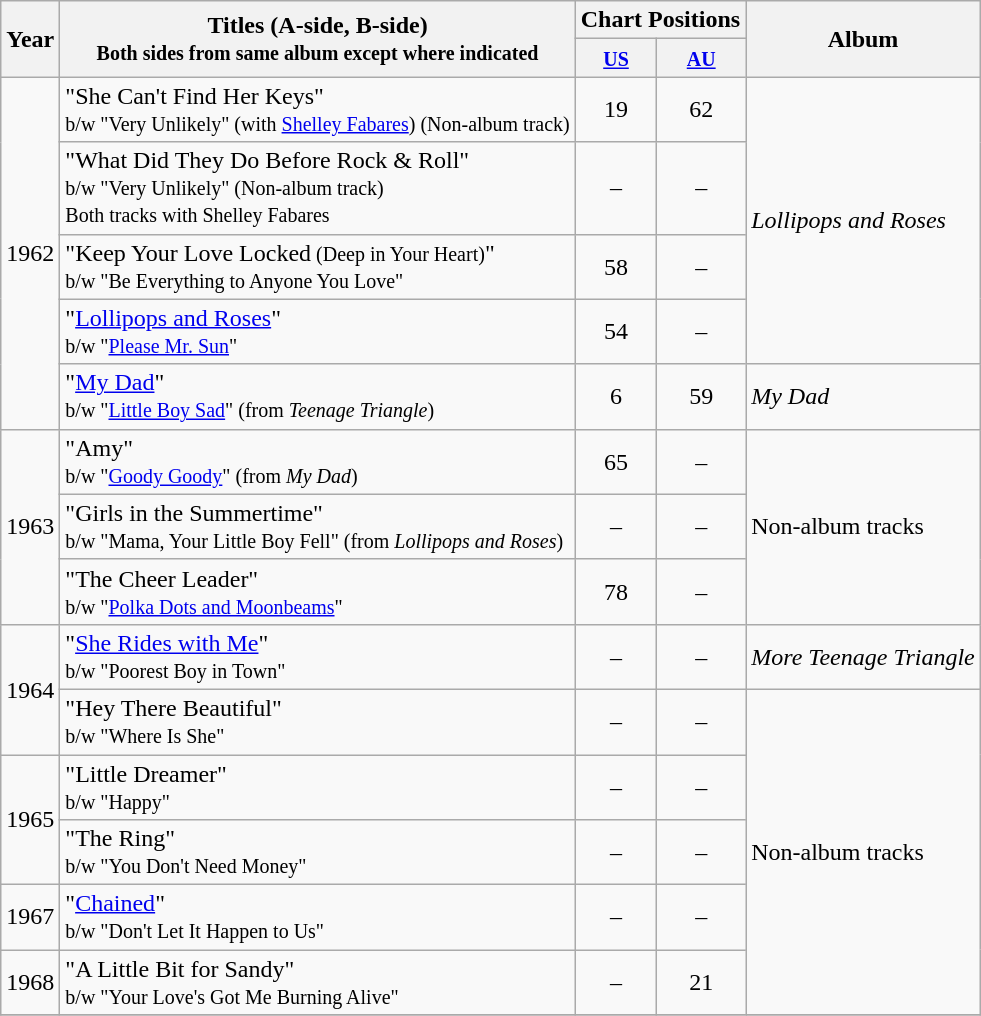<table class="wikitable">
<tr>
<th rowspan="2">Year</th>
<th rowspan="2">Titles (A-side, B-side)<br><small>Both sides from same album except where indicated</small></th>
<th colspan="2">Chart Positions</th>
<th rowspan="2">Album</th>
</tr>
<tr>
<th><small><a href='#'>US</a></small></th>
<th><small><a href='#'>AU</a></small></th>
</tr>
<tr>
<td rowspan="5">1962</td>
<td align="left">"She Can't Find Her Keys"<br><small>b/w "Very Unlikely" (with <a href='#'>Shelley Fabares</a>) (Non-album track)</small></td>
<td style="text-align:center;">19</td>
<td style="text-align:center;">62</td>
<td align="left" rowspan="4"><em>Lollipops and Roses</em></td>
</tr>
<tr>
<td align="left">"What Did They Do Before Rock & Roll"<br><small>b/w "Very Unlikely" (Non-album track)<br>Both tracks with Shelley Fabares</small></td>
<td style="text-align:center;">–</td>
<td style="text-align:center;">–</td>
</tr>
<tr>
<td align="left">"Keep Your Love Locked<small> (Deep in Your Heart)</small>"<br><small>b/w "Be Everything to Anyone You Love" </small></td>
<td style="text-align:center;">58</td>
<td style="text-align:center;">–</td>
</tr>
<tr>
<td align="left">"<a href='#'>Lollipops and Roses</a>"<br><small>b/w "<a href='#'>Please Mr. Sun</a>" </small></td>
<td style="text-align:center;">54</td>
<td style="text-align:center;">–</td>
</tr>
<tr>
<td align="left">"<a href='#'>My Dad</a>"<br><small>b/w "<a href='#'>Little Boy Sad</a>" (from <em>Teenage Triangle</em>)</small></td>
<td style="text-align:center;">6</td>
<td style="text-align:center;">59</td>
<td align="left"><em>My Dad</em></td>
</tr>
<tr>
<td rowspan="3">1963</td>
<td align="left">"Amy"<br><small>b/w "<a href='#'>Goody Goody</a>" (from <em>My Dad</em>)</small></td>
<td style="text-align:center;">65</td>
<td style="text-align:center;">–</td>
<td align="left" rowspan="3">Non-album tracks</td>
</tr>
<tr>
<td align="left">"Girls in the Summertime"<br><small>b/w "Mama, Your Little Boy Fell" (from <em>Lollipops and Roses</em>)</small></td>
<td style="text-align:center;">–</td>
<td style="text-align:center;">–</td>
</tr>
<tr>
<td align="left">"The Cheer Leader"<br><small>b/w "<a href='#'>Polka Dots and Moonbeams</a>" </small></td>
<td style="text-align:center;">78</td>
<td style="text-align:center;">–</td>
</tr>
<tr>
<td rowspan="2">1964</td>
<td align="left">"<a href='#'>She Rides with Me</a>"<br><small>b/w "Poorest Boy in Town" </small></td>
<td style="text-align:center;">–</td>
<td style="text-align:center;">–</td>
<td align="left"><em>More Teenage Triangle</em></td>
</tr>
<tr>
<td align="left">"Hey There Beautiful"<br><small>b/w "Where Is She" </small></td>
<td style="text-align:center;">–</td>
<td style="text-align:center;">–</td>
<td align="left" rowspan="5">Non-album tracks</td>
</tr>
<tr>
<td rowspan="2">1965</td>
<td align="left">"Little Dreamer"<br><small>b/w "Happy" </small></td>
<td style="text-align:center;">–</td>
<td style="text-align:center;">–</td>
</tr>
<tr>
<td align="left">"The Ring"<br><small>b/w "You Don't Need Money" </small></td>
<td style="text-align:center;">–</td>
<td style="text-align:center;">–</td>
</tr>
<tr>
<td>1967</td>
<td align="left">"<a href='#'>Chained</a>"<br><small>b/w "Don't Let It Happen to Us" </small></td>
<td style="text-align:center;">–</td>
<td style="text-align:center;">–</td>
</tr>
<tr>
<td>1968</td>
<td align="left">"A Little Bit for Sandy"<br><small>b/w "Your Love's Got Me Burning Alive"</small></td>
<td style="text-align:center;">–</td>
<td style="text-align:center;">21</td>
</tr>
<tr>
</tr>
</table>
